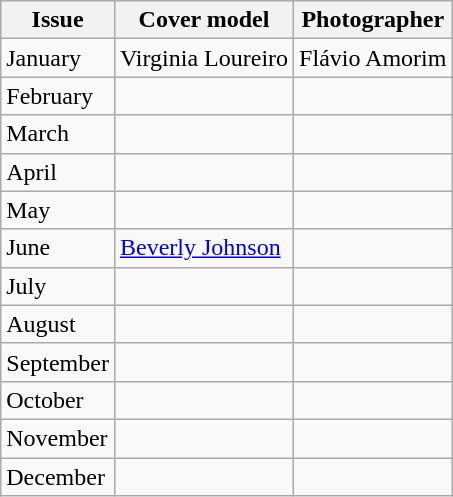<table class="wikitable">
<tr>
<th>Issue</th>
<th>Cover model</th>
<th>Photographer</th>
</tr>
<tr>
<td>January</td>
<td>Virginia Loureiro</td>
<td>Flávio Amorim</td>
</tr>
<tr>
<td>February</td>
<td></td>
<td></td>
</tr>
<tr>
<td>March</td>
<td></td>
<td></td>
</tr>
<tr>
<td>April</td>
<td></td>
<td></td>
</tr>
<tr>
<td>May</td>
<td></td>
<td></td>
</tr>
<tr>
<td>June</td>
<td><a href='#'>Beverly Johnson</a></td>
<td></td>
</tr>
<tr>
<td>July</td>
<td></td>
<td></td>
</tr>
<tr>
<td>August</td>
<td></td>
<td></td>
</tr>
<tr>
<td>September</td>
<td></td>
<td></td>
</tr>
<tr>
<td>October</td>
<td></td>
<td></td>
</tr>
<tr>
<td>November</td>
<td></td>
<td></td>
</tr>
<tr>
<td>December</td>
<td></td>
<td></td>
</tr>
</table>
